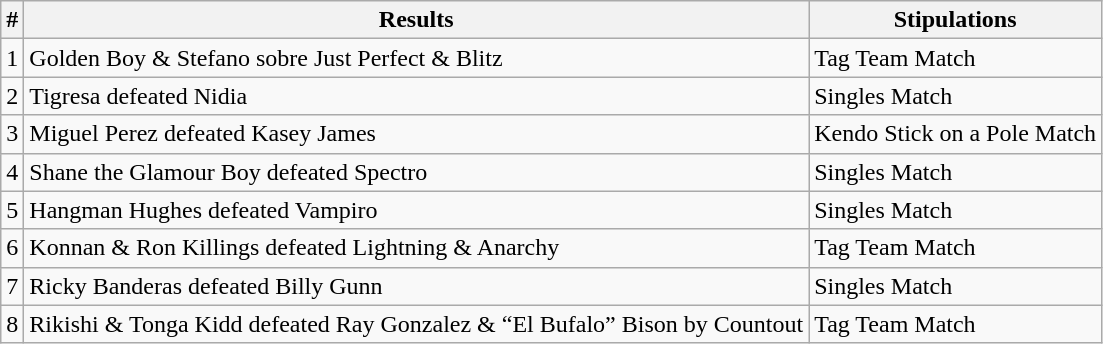<table class="wikitable">
<tr>
<th>#</th>
<th>Results</th>
<th>Stipulations</th>
</tr>
<tr>
<td>1</td>
<td>Golden Boy & Stefano sobre Just Perfect & Blitz</td>
<td>Tag Team Match</td>
</tr>
<tr>
<td>2</td>
<td>Tigresa defeated Nidia</td>
<td>Singles Match</td>
</tr>
<tr>
<td>3</td>
<td>Miguel Perez defeated Kasey James</td>
<td>Kendo Stick on a Pole Match</td>
</tr>
<tr>
<td>4</td>
<td>Shane the Glamour Boy defeated Spectro</td>
<td>Singles Match</td>
</tr>
<tr>
<td>5</td>
<td>Hangman Hughes defeated Vampiro</td>
<td>Singles Match</td>
</tr>
<tr>
<td>6</td>
<td>Konnan & Ron Killings defeated Lightning & Anarchy</td>
<td>Tag Team Match</td>
</tr>
<tr>
<td>7</td>
<td>Ricky Banderas defeated Billy Gunn</td>
<td>Singles Match</td>
</tr>
<tr>
<td>8</td>
<td>Rikishi & Tonga Kidd defeated Ray Gonzalez & “El Bufalo” Bison by Countout</td>
<td>Tag Team Match</td>
</tr>
</table>
